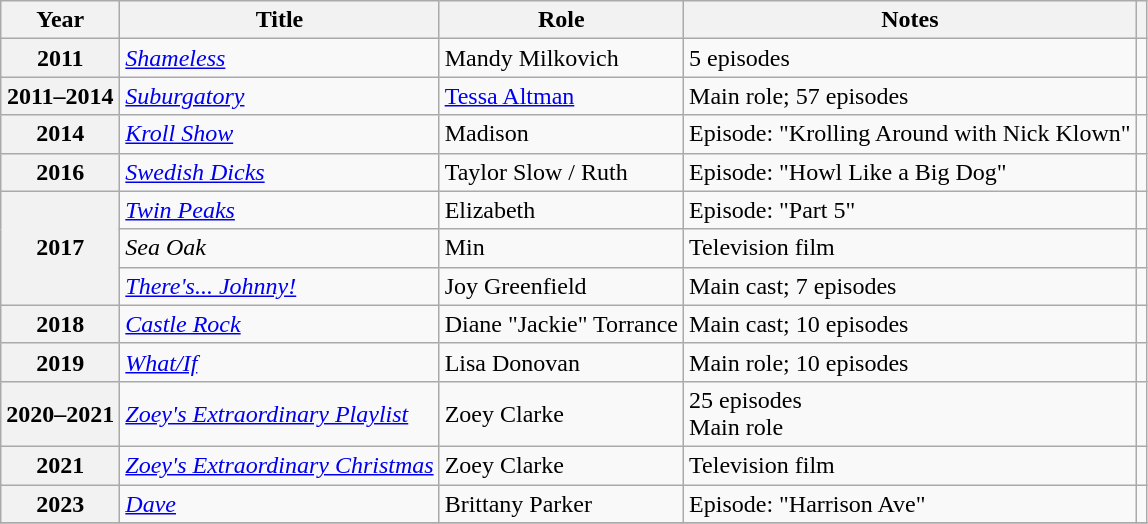<table class="wikitable plainrowheaders sortable" style="margin-right: 0;">
<tr>
<th scope="col">Year</th>
<th scope="col">Title</th>
<th scope="col">Role</th>
<th scope="col">Notes</th>
<th scope="col" class="unsortable"></th>
</tr>
<tr>
<th scope="row">2011</th>
<td><a href='#'><em>Shameless</em></a></td>
<td>Mandy Milkovich</td>
<td>5 episodes</td>
<td style="text-align:center;"></td>
</tr>
<tr>
<th scope="row">2011–2014</th>
<td><em><a href='#'>Suburgatory</a></em></td>
<td><a href='#'>Tessa Altman</a></td>
<td>Main role; 57 episodes</td>
<td style="text-align:center;"></td>
</tr>
<tr>
<th scope="row">2014</th>
<td><em><a href='#'>Kroll Show</a></em></td>
<td>Madison</td>
<td>Episode: "Krolling Around with Nick Klown"</td>
<td style="text-align:center;"></td>
</tr>
<tr>
<th scope="row">2016</th>
<td><em><a href='#'>Swedish Dicks</a></em></td>
<td>Taylor Slow / Ruth</td>
<td>Episode: "Howl Like a Big Dog"</td>
<td style="text-align:center;"></td>
</tr>
<tr>
<th rowspan="3" scope="row">2017</th>
<td><em><a href='#'>Twin Peaks</a></em></td>
<td>Elizabeth</td>
<td>Episode: "Part 5"</td>
<td style="text-align:center;"></td>
</tr>
<tr>
<td><em>Sea Oak</em></td>
<td>Min</td>
<td>Television film</td>
<td style="text-align:center;"></td>
</tr>
<tr>
<td><em><a href='#'>There's... Johnny!</a></em></td>
<td>Joy Greenfield</td>
<td>Main cast; 7 episodes</td>
<td style="text-align:center;"></td>
</tr>
<tr>
<th scope="row">2018</th>
<td><em><a href='#'>Castle Rock</a></em></td>
<td>Diane "Jackie" Torrance</td>
<td>Main cast; 10 episodes</td>
<td style="text-align:center;"></td>
</tr>
<tr>
<th scope="row">2019</th>
<td><em><a href='#'>What/If</a></em></td>
<td>Lisa Donovan</td>
<td>Main role; 10 episodes</td>
<td style="text-align:center;"></td>
</tr>
<tr>
<th scope="row">2020–2021</th>
<td><em><a href='#'>Zoey's Extraordinary Playlist</a></em></td>
<td>Zoey Clarke</td>
<td>25 episodes<br>Main role</td>
<td style="text-align:center;"></td>
</tr>
<tr>
<th scope="row">2021</th>
<td><em><a href='#'>Zoey's Extraordinary Christmas</a></em></td>
<td>Zoey Clarke</td>
<td>Television film</td>
<td style="text-align:center;"></td>
</tr>
<tr>
<th scope="row">2023</th>
<td><em><a href='#'>Dave</a></em></td>
<td>Brittany Parker</td>
<td>Episode: "Harrison Ave"</td>
<td style="text-align:center;"></td>
</tr>
<tr>
</tr>
</table>
